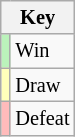<table class="wikitable" style="font-size: 85%">
<tr>
<th colspan="2">Key</th>
</tr>
<tr>
<td bgcolor=#BBF3BB></td>
<td>Win</td>
</tr>
<tr>
<td bgcolor=#FFFFBB></td>
<td>Draw</td>
</tr>
<tr>
<td bgcolor=#FFBBBB></td>
<td>Defeat</td>
</tr>
</table>
